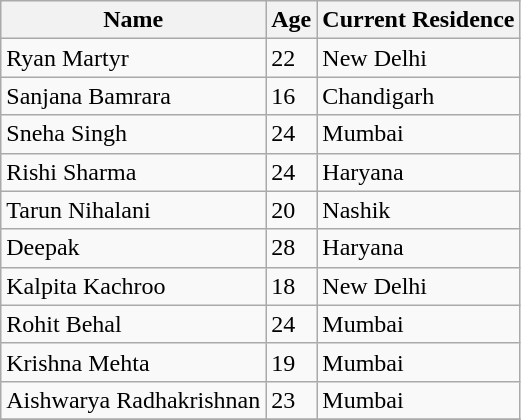<table class="wikitable sortable">
<tr>
<th>Name</th>
<th>Age</th>
<th>Current Residence</th>
</tr>
<tr>
<td>Ryan Martyr</td>
<td>22</td>
<td>New Delhi</td>
</tr>
<tr>
<td>Sanjana Bamrara</td>
<td>16</td>
<td>Chandigarh</td>
</tr>
<tr>
<td>Sneha Singh</td>
<td>24</td>
<td>Mumbai</td>
</tr>
<tr>
<td>Rishi Sharma</td>
<td>24</td>
<td>Haryana</td>
</tr>
<tr>
<td>Tarun Nihalani</td>
<td>20</td>
<td>Nashik</td>
</tr>
<tr>
<td>Deepak</td>
<td>28</td>
<td>Haryana</td>
</tr>
<tr>
<td>Kalpita Kachroo</td>
<td>18</td>
<td>New Delhi</td>
</tr>
<tr>
<td>Rohit Behal</td>
<td>24</td>
<td>Mumbai</td>
</tr>
<tr>
<td>Krishna Mehta</td>
<td>19</td>
<td>Mumbai</td>
</tr>
<tr>
<td>Aishwarya Radhakrishnan</td>
<td>23</td>
<td>Mumbai</td>
</tr>
<tr>
</tr>
</table>
